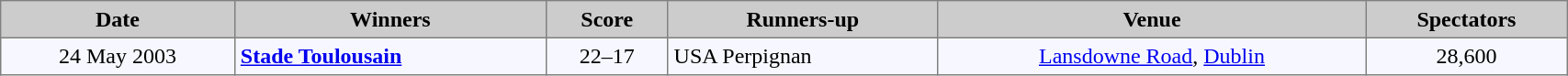<table bgcolor="#f7f8ff" cellpadding="4" width="90%" cellspacing="0" border="1" style="font-size: 100%; border: grey solid 1px; border-collapse: collapse;">
<tr bgcolor="#CCCCCC">
<td align=center><strong>Date</strong></td>
<td align=center><strong>Winners</strong></td>
<td align=center><strong>Score</strong></td>
<td align=center><strong>Runners-up</strong></td>
<td align=center><strong>Venue</strong></td>
<td align=center><strong>Spectators</strong></td>
</tr>
<tr>
<td align=center>24 May 2003</td>
<td> <strong><a href='#'>Stade Toulousain</a></strong></td>
<td align=center>22–17</td>
<td> USA Perpignan</td>
<td align=center><a href='#'>Lansdowne Road</a>, <a href='#'>Dublin</a></td>
<td align=center>28,600</td>
</tr>
</table>
